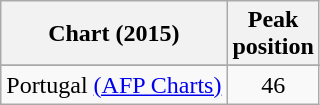<table class="wikitable sortable plainrowheaders">
<tr>
<th>Chart (2015)</th>
<th>Peak<br>position</th>
</tr>
<tr>
</tr>
<tr>
</tr>
<tr>
</tr>
<tr>
<td>Portugal <a href='#'>(AFP Charts)</a></td>
<td align="center">46</td>
</tr>
</table>
